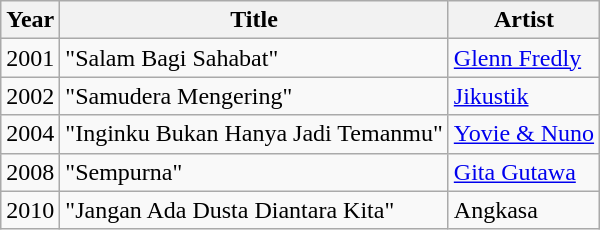<table class="wikitable">
<tr>
<th>Year</th>
<th>Title</th>
<th>Artist</th>
</tr>
<tr>
<td>2001</td>
<td>"Salam Bagi Sahabat"</td>
<td><a href='#'>Glenn Fredly</a></td>
</tr>
<tr>
<td>2002</td>
<td>"Samudera Mengering"</td>
<td><a href='#'>Jikustik</a></td>
</tr>
<tr>
<td>2004</td>
<td>"Inginku Bukan Hanya Jadi Temanmu"</td>
<td><a href='#'>Yovie & Nuno</a></td>
</tr>
<tr>
<td>2008</td>
<td>"Sempurna"</td>
<td><a href='#'>Gita Gutawa</a></td>
</tr>
<tr>
<td>2010</td>
<td>"Jangan Ada Dusta Diantara Kita"</td>
<td>Angkasa</td>
</tr>
</table>
